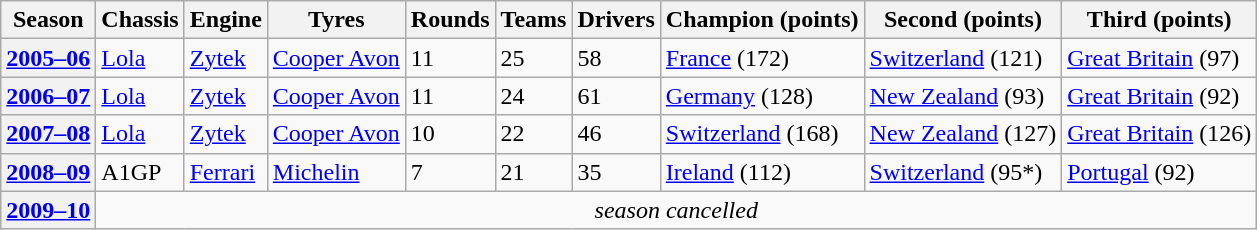<table class="wikitable" style="text-align;">
<tr>
<th>Season</th>
<th>Chassis</th>
<th>Engine</th>
<th>Tyres</th>
<th>Rounds</th>
<th>Teams</th>
<th>Drivers</th>
<th>Champion (points)</th>
<th>Second (points)</th>
<th>Third (points)</th>
</tr>
<tr>
<th><a href='#'>2005–06</a></th>
<td><a href='#'>Lola</a></td>
<td><a href='#'>Zytek</a></td>
<td><a href='#'>Cooper Avon</a></td>
<td>11</td>
<td>25</td>
<td>58</td>
<td> <a href='#'>France</a> (172)</td>
<td> <a href='#'>Switzerland</a> (121)</td>
<td> <a href='#'>Great Britain</a> (97)</td>
</tr>
<tr>
<th><a href='#'>2006–07</a></th>
<td><a href='#'>Lola</a></td>
<td><a href='#'>Zytek</a></td>
<td><a href='#'>Cooper Avon</a></td>
<td>11</td>
<td>24</td>
<td>61</td>
<td> <a href='#'>Germany</a> (128)</td>
<td> <a href='#'>New Zealand</a> (93)</td>
<td> <a href='#'>Great Britain</a> (92)</td>
</tr>
<tr>
<th><a href='#'>2007–08</a></th>
<td><a href='#'>Lola</a></td>
<td><a href='#'>Zytek</a></td>
<td><a href='#'>Cooper Avon</a></td>
<td>10</td>
<td>22</td>
<td>46</td>
<td> <a href='#'>Switzerland</a> (168)</td>
<td> <a href='#'>New Zealand</a> (127)</td>
<td> <a href='#'>Great Britain</a> (126)</td>
</tr>
<tr>
<th><a href='#'>2008–09</a></th>
<td>A1GP</td>
<td><a href='#'>Ferrari</a></td>
<td><a href='#'>Michelin</a></td>
<td>7</td>
<td>21</td>
<td>35</td>
<td> <a href='#'>Ireland</a> (112)</td>
<td> <a href='#'>Switzerland</a> (95*)</td>
<td> <a href='#'>Portugal</a> (92)</td>
</tr>
<tr>
<th><a href='#'>2009–10</a></th>
<td colspan=9 align=center><em>season cancelled</em></td>
</tr>
</table>
